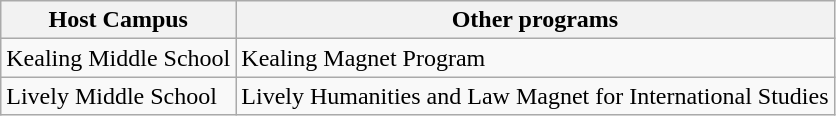<table class="wikitable">
<tr>
<th>Host Campus</th>
<th>Other programs</th>
</tr>
<tr>
<td>Kealing Middle School</td>
<td>Kealing Magnet Program</td>
</tr>
<tr>
<td>Lively Middle School</td>
<td>Lively Humanities and Law Magnet for International Studies</td>
</tr>
</table>
